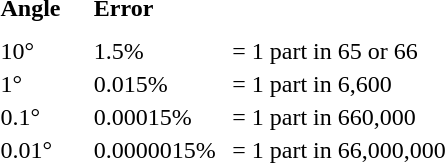<table>
<tr>
<td style="padding-bottom:0.5em;"><strong>Angle</strong></td>
<td style="padding-left: 1.2em;padding-bottom:0.5em;"><strong>Error</strong></td>
</tr>
<tr>
<td>10°</td>
<td style="padding-left: 1.2em;">1.5%</td>
<td style="padding-left: 0.5em;">= 1 part in 65 or 66</td>
</tr>
<tr>
<td>1°</td>
<td style="padding-left: 1.2em;">0.015%</td>
<td style="padding-left: 0.5em;">= 1 part in 6,600</td>
</tr>
<tr>
<td>0.1°</td>
<td style="padding-left: 1.2em;">0.00015%</td>
<td style="padding-left: 0.5em;">= 1 part in 660,000</td>
</tr>
<tr>
<td>0.01°</td>
<td style="padding-left: 1.2em;">0.0000015%</td>
<td style="padding-left: 0.5em;">= 1 part in 66,000,000</td>
</tr>
</table>
